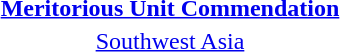<table border="0" cellpadding="1" cellspacing="0" align="center">
<tr>
<th style="background: "><a href='#'>Meritorious Unit Commendation</a></th>
</tr>
<tr style="text-align: center;">
<td></td>
</tr>
<tr style="text-align: center;">
<td><a href='#'>Southwest Asia</a></td>
</tr>
</table>
